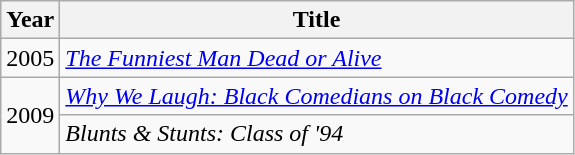<table class="wikitable">
<tr>
<th>Year</th>
<th>Title</th>
</tr>
<tr>
<td>2005</td>
<td><em><a href='#'>The Funniest Man Dead or Alive</a></em></td>
</tr>
<tr>
<td rowspan=2>2009</td>
<td><em><a href='#'>Why We Laugh: Black Comedians on Black Comedy</a></em></td>
</tr>
<tr>
<td><em>Blunts & Stunts: Class of '94</em></td>
</tr>
</table>
